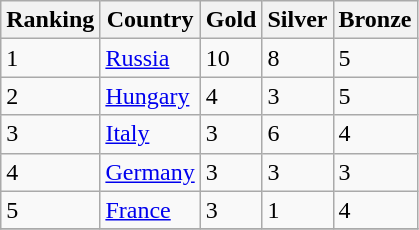<table class="wikitable">
<tr>
<th>Ranking</th>
<th>Country</th>
<th>Gold </th>
<th>Silver </th>
<th>Bronze </th>
</tr>
<tr>
<td>1</td>
<td> <a href='#'>Russia</a></td>
<td>10</td>
<td>8</td>
<td>5</td>
</tr>
<tr>
<td>2</td>
<td> <a href='#'>Hungary</a></td>
<td>4</td>
<td>3</td>
<td>5</td>
</tr>
<tr>
<td>3</td>
<td> <a href='#'>Italy</a></td>
<td>3</td>
<td>6</td>
<td>4</td>
</tr>
<tr>
<td>4</td>
<td> <a href='#'>Germany</a></td>
<td>3</td>
<td>3</td>
<td>3</td>
</tr>
<tr>
<td>5</td>
<td> <a href='#'>France</a></td>
<td>3</td>
<td>1</td>
<td>4</td>
</tr>
<tr>
</tr>
</table>
